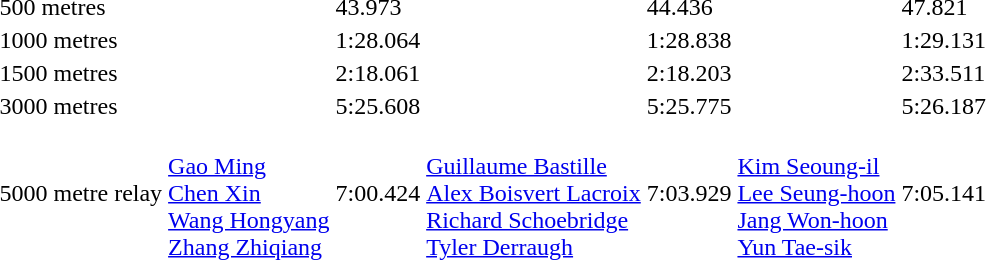<table>
<tr>
<td>500 metres</td>
<td></td>
<td>43.973</td>
<td></td>
<td>44.436</td>
<td></td>
<td>47.821</td>
</tr>
<tr>
<td>1000 metres</td>
<td></td>
<td>1:28.064</td>
<td></td>
<td>1:28.838</td>
<td></td>
<td>1:29.131</td>
</tr>
<tr>
<td>1500 metres</td>
<td></td>
<td>2:18.061</td>
<td></td>
<td>2:18.203</td>
<td></td>
<td>2:33.511</td>
</tr>
<tr>
<td>3000 metres</td>
<td></td>
<td>5:25.608</td>
<td></td>
<td>5:25.775</td>
<td></td>
<td>5:26.187</td>
</tr>
<tr>
<td>5000 metre relay</td>
<td><br><a href='#'>Gao Ming</a><br><a href='#'>Chen Xin</a><br><a href='#'>Wang Hongyang</a><br><a href='#'>Zhang Zhiqiang</a></td>
<td>7:00.424</td>
<td><br><a href='#'>Guillaume Bastille</a><br><a href='#'>Alex Boisvert Lacroix</a><br><a href='#'>Richard Schoebridge</a><br><a href='#'>Tyler Derraugh</a></td>
<td>7:03.929</td>
<td><br><a href='#'>Kim Seoung-il</a><br><a href='#'>Lee Seung-hoon</a><br><a href='#'>Jang Won-hoon</a><br><a href='#'>Yun Tae-sik</a></td>
<td>7:05.141</td>
</tr>
</table>
